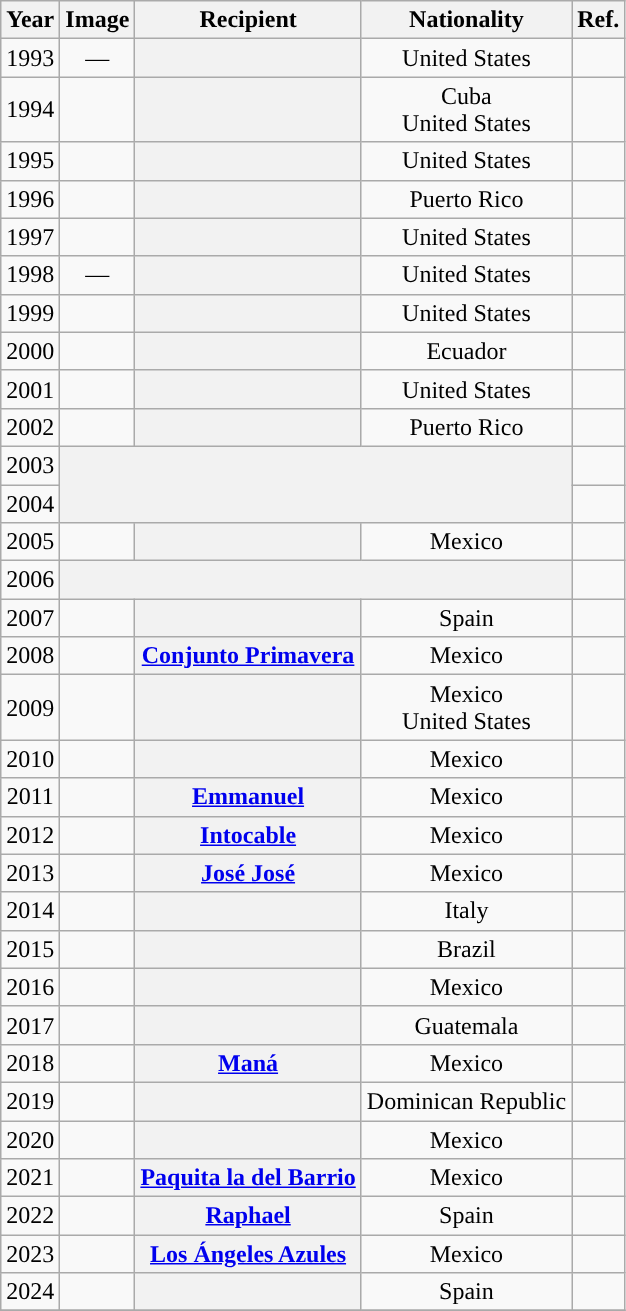<table class="wikitable sortable plainrowheaders" style="text-align:center;">
<tr>
<th scope=col>Year</th>
<th scope=col class=unsortable>Image</th>
<th scope=col>Recipient</th>
<th scope=col>Nationality</th>
<th scope=col class=unsortable>Ref.</th>
</tr>
<tr>
<td>1993</td>
<td>—</td>
<th scope=row style="text-align:center;"></th>
<td>United States</td>
<td></td>
</tr>
<tr>
<td>1994</td>
<td></td>
<th scope=row style="text-align:center;"></th>
<td>Cuba<br>United States</td>
<td></td>
</tr>
<tr>
<td>1995</td>
<td></td>
<th scope=row style="text-align:center;"></th>
<td>United States</td>
<td></td>
</tr>
<tr>
<td>1996</td>
<td></td>
<th scope=row style="text-align:center;"></th>
<td>Puerto Rico</td>
<td></td>
</tr>
<tr>
<td>1997</td>
<td></td>
<th scope=row style="text-align:center;"></th>
<td>United States</td>
<td></td>
</tr>
<tr>
<td>1998</td>
<td>—</td>
<th scope=row style="text-align:center;"></th>
<td>United States</td>
<td></td>
</tr>
<tr>
<td>1999</td>
<td></td>
<th scope=row style="text-align:center;"></th>
<td>United States</td>
<td></td>
</tr>
<tr>
<td>2000</td>
<td></td>
<th scope=row style="text-align:center;"></th>
<td>Ecuador</td>
<td></td>
</tr>
<tr>
<td>2001</td>
<td></td>
<th scope=row style="text-align:center;"></th>
<td>United States</td>
<td></td>
</tr>
<tr>
<td>2002</td>
<td></td>
<th scope=row style="text-align:center;"></th>
<td>Puerto Rico</td>
<td></td>
</tr>
<tr>
<td>2003</td>
<th scope=row  colspan=3  rowspan=2> </th>
<td></td>
</tr>
<tr>
<td>2004</td>
<td></td>
</tr>
<tr>
<td>2005</td>
<td></td>
<th scope=row style="text-align:center;"></th>
<td>Mexico</td>
<td></td>
</tr>
<tr>
<td>2006</td>
<th scope=row colspan=3> </th>
<td></td>
</tr>
<tr>
<td>2007</td>
<td></td>
<th scope=row style="text-align:center;"></th>
<td>Spain</td>
<td></td>
</tr>
<tr>
<td>2008</td>
<td></td>
<th scope=row style="text-align:center;"><a href='#'>Conjunto Primavera</a></th>
<td>Mexico</td>
<td></td>
</tr>
<tr>
<td>2009</td>
<td></td>
<th scope=row style="text-align:center;"></th>
<td>Mexico<br>United States</td>
<td></td>
</tr>
<tr>
<td>2010</td>
<td></td>
<th scope=row style="text-align:center;"></th>
<td>Mexico</td>
<td></td>
</tr>
<tr>
<td>2011</td>
<td></td>
<th scope=row style="text-align:center;"><a href='#'>Emmanuel</a></th>
<td>Mexico</td>
<td></td>
</tr>
<tr>
<td>2012</td>
<td></td>
<th scope=row style="text-align:center;"><a href='#'>Intocable</a></th>
<td>Mexico</td>
<td></td>
</tr>
<tr>
<td>2013</td>
<td></td>
<th scope=row style="text-align:center;"><a href='#'>José José</a></th>
<td>Mexico</td>
<td></td>
</tr>
<tr>
<td>2014</td>
<td></td>
<th scope=row style="text-align:center;"></th>
<td>Italy</td>
<td></td>
</tr>
<tr>
<td>2015</td>
<td></td>
<th scope=row style="text-align:center;"></th>
<td>Brazil</td>
<td></td>
</tr>
<tr>
<td>2016</td>
<td></td>
<th scope=row style="text-align:center;"></th>
<td>Mexico</td>
<td></td>
</tr>
<tr>
<td>2017</td>
<td></td>
<th scope=row style="text-align:center;"></th>
<td>Guatemala</td>
<td></td>
</tr>
<tr>
<td>2018</td>
<td></td>
<th scope=row style="text-align:center;"><a href='#'>Maná</a></th>
<td>Mexico</td>
<td></td>
</tr>
<tr>
<td>2019</td>
<td></td>
<th scope=row style="text-align:center;"></th>
<td>Dominican Republic</td>
<td></td>
</tr>
<tr>
<td>2020</td>
<td></td>
<th scope=row style="text-align:center;"></th>
<td>Mexico</td>
<td></td>
</tr>
<tr>
<td>2021</td>
<td></td>
<th scope=row style="text-align:center;"><a href='#'>Paquita la del Barrio</a></th>
<td>Mexico</td>
<td></td>
</tr>
<tr>
<td>2022</td>
<td></td>
<th scope=row style="text-align:center;"><a href='#'>Raphael</a></th>
<td>Spain</td>
<td></td>
</tr>
<tr>
<td>2023</td>
<td></td>
<th scope=row style="text-align:center;"><a href='#'>Los Ángeles Azules</a></th>
<td>Mexico</td>
<td></td>
</tr>
<tr>
<td>2024</td>
<td></td>
<th scope=row style="text-align:center;"></th>
<td>Spain</td>
<td></td>
</tr>
<tr>
</tr>
</table>
